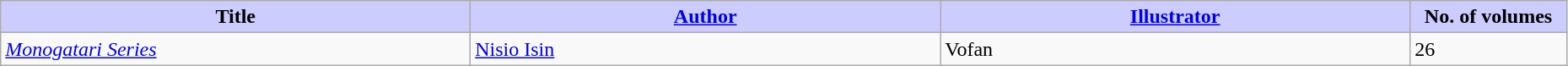<table class="wikitable" style="width: 98%;">
<tr>
<th width=30% style="background:#ccf;">Title</th>
<th width=30% style="background:#ccf;"><a href='#'>Author</a></th>
<th width=30% style="background:#ccf;"><a href='#'>Illustrator</a></th>
<th width=30% style="background:#ccf;">No. of volumes</th>
</tr>
<tr>
<td><em><a href='#'>Monogatari Series</a></em></td>
<td><a href='#'>Nisio Isin</a></td>
<td>Vofan</td>
<td>26</td>
</tr>
</table>
